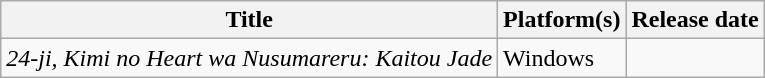<table class="wikitable sortable" width="auto">
<tr>
<th>Title</th>
<th>Platform(s)</th>
<th>Release date</th>
</tr>
<tr>
<td><em>24-ji, Kimi no Heart wa Nusumareru: Kaitou Jade</em></td>
<td>Windows</td>
<td></td>
</tr>
</table>
